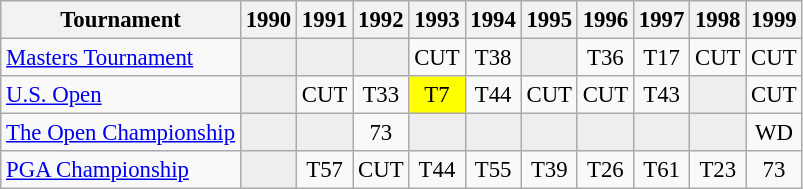<table class="wikitable" style="font-size:95%;text-align:center;">
<tr>
<th>Tournament</th>
<th>1990</th>
<th>1991</th>
<th>1992</th>
<th>1993</th>
<th>1994</th>
<th>1995</th>
<th>1996</th>
<th>1997</th>
<th>1998</th>
<th>1999</th>
</tr>
<tr>
<td align=left><a href='#'>Masters Tournament</a></td>
<td style="background:#eeeeee;"></td>
<td style="background:#eeeeee;"></td>
<td style="background:#eeeeee;"></td>
<td>CUT</td>
<td>T38</td>
<td style="background:#eeeeee;"></td>
<td>T36</td>
<td>T17</td>
<td>CUT</td>
<td>CUT</td>
</tr>
<tr>
<td align=left><a href='#'>U.S. Open</a></td>
<td style="background:#eeeeee;"></td>
<td>CUT</td>
<td>T33</td>
<td style="background:yellow;">T7</td>
<td>T44</td>
<td>CUT</td>
<td>CUT</td>
<td>T43</td>
<td style="background:#eeeeee;"></td>
<td>CUT</td>
</tr>
<tr>
<td align=left><a href='#'>The Open Championship</a></td>
<td style="background:#eeeeee;"></td>
<td style="background:#eeeeee;"></td>
<td>73</td>
<td style="background:#eeeeee;"></td>
<td style="background:#eeeeee;"></td>
<td style="background:#eeeeee;"></td>
<td style="background:#eeeeee;"></td>
<td style="background:#eeeeee;"></td>
<td style="background:#eeeeee;"></td>
<td>WD</td>
</tr>
<tr>
<td align=left><a href='#'>PGA Championship</a></td>
<td style="background:#eeeeee;"></td>
<td>T57</td>
<td>CUT</td>
<td>T44</td>
<td>T55</td>
<td>T39</td>
<td>T26</td>
<td>T61</td>
<td>T23</td>
<td>73</td>
</tr>
</table>
